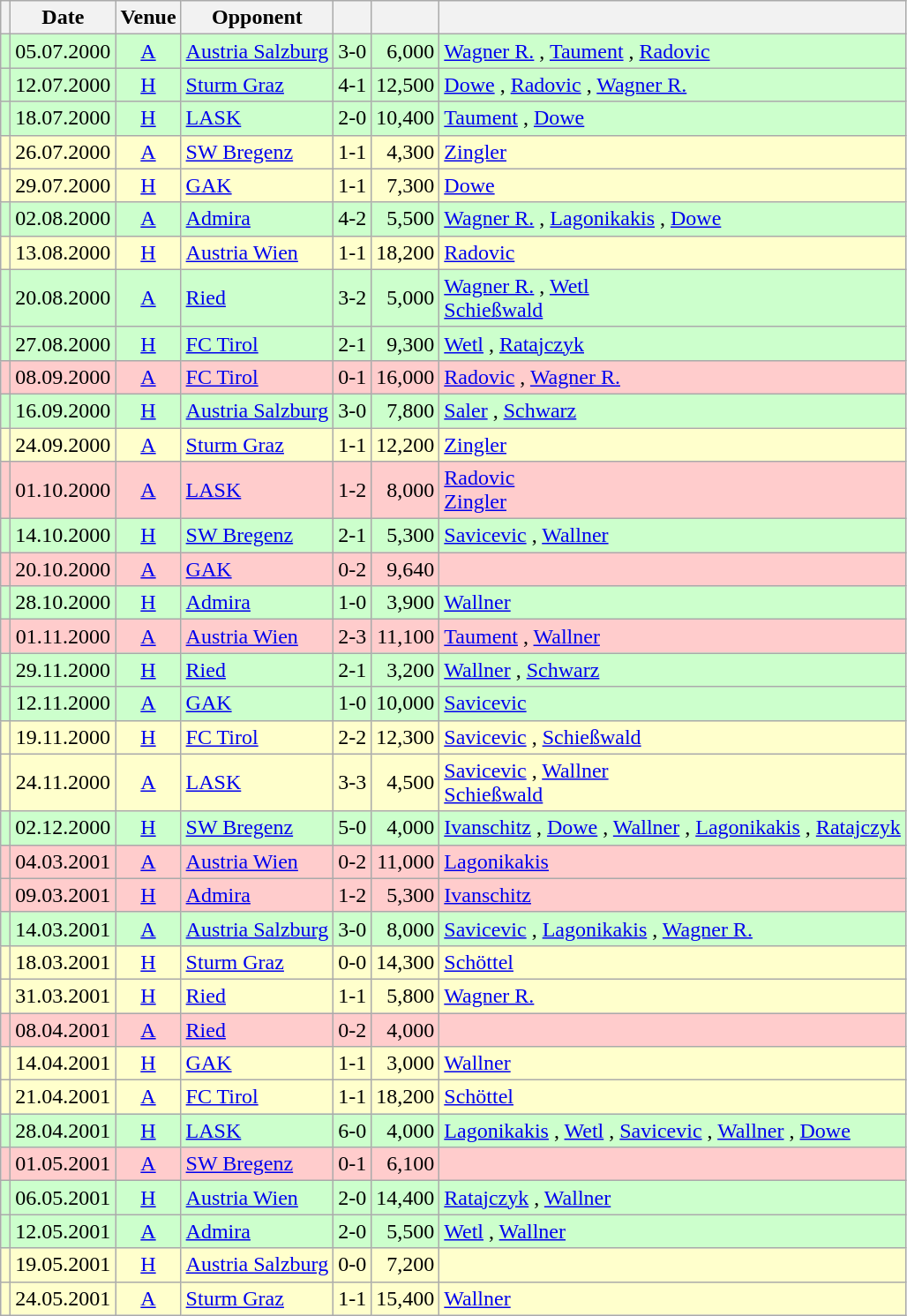<table class="wikitable" Style="text-align: center">
<tr>
<th></th>
<th>Date</th>
<th>Venue</th>
<th>Opponent</th>
<th></th>
<th></th>
<th></th>
</tr>
<tr style="background:#cfc">
<td></td>
<td>05.07.2000</td>
<td><a href='#'>A</a></td>
<td align="left"><a href='#'>Austria Salzburg</a></td>
<td>3-0</td>
<td align="right">6,000</td>
<td align="left"><a href='#'>Wagner R.</a> , <a href='#'>Taument</a> , <a href='#'>Radovic</a> </td>
</tr>
<tr style="background:#cfc">
<td></td>
<td>12.07.2000</td>
<td><a href='#'>H</a></td>
<td align="left"><a href='#'>Sturm Graz</a></td>
<td>4-1</td>
<td align="right">12,500</td>
<td align="left"><a href='#'>Dowe</a> , <a href='#'>Radovic</a>  , <a href='#'>Wagner R.</a> </td>
</tr>
<tr style="background:#cfc">
<td></td>
<td>18.07.2000</td>
<td><a href='#'>H</a></td>
<td align="left"><a href='#'>LASK</a></td>
<td>2-0</td>
<td align="right">10,400</td>
<td align="left"><a href='#'>Taument</a> , <a href='#'>Dowe</a> </td>
</tr>
<tr style="background:#ffc">
<td></td>
<td>26.07.2000</td>
<td><a href='#'>A</a></td>
<td align="left"><a href='#'>SW Bregenz</a></td>
<td>1-1</td>
<td align="right">4,300</td>
<td align="left"><a href='#'>Zingler</a> </td>
</tr>
<tr style="background:#ffc">
<td></td>
<td>29.07.2000</td>
<td><a href='#'>H</a></td>
<td align="left"><a href='#'>GAK</a></td>
<td>1-1</td>
<td align="right">7,300</td>
<td align="left"><a href='#'>Dowe</a> </td>
</tr>
<tr style="background:#cfc">
<td></td>
<td>02.08.2000</td>
<td><a href='#'>A</a></td>
<td align="left"><a href='#'>Admira</a></td>
<td>4-2</td>
<td align="right">5,500</td>
<td align="left"><a href='#'>Wagner R.</a>  , <a href='#'>Lagonikakis</a> , <a href='#'>Dowe</a> </td>
</tr>
<tr style="background:#ffc">
<td></td>
<td>13.08.2000</td>
<td><a href='#'>H</a></td>
<td align="left"><a href='#'>Austria Wien</a></td>
<td>1-1</td>
<td align="right">18,200</td>
<td align="left"><a href='#'>Radovic</a> </td>
</tr>
<tr style="background:#cfc">
<td></td>
<td>20.08.2000</td>
<td><a href='#'>A</a></td>
<td align="left"><a href='#'>Ried</a></td>
<td>3-2</td>
<td align="right">5,000</td>
<td align="left"><a href='#'>Wagner R.</a>  , <a href='#'>Wetl</a>  <br> <a href='#'>Schießwald</a> </td>
</tr>
<tr style="background:#cfc">
<td></td>
<td>27.08.2000</td>
<td><a href='#'>H</a></td>
<td align="left"><a href='#'>FC Tirol</a></td>
<td>2-1</td>
<td align="right">9,300</td>
<td align="left"><a href='#'>Wetl</a> , <a href='#'>Ratajczyk</a> </td>
</tr>
<tr style="background:#fcc">
<td></td>
<td>08.09.2000</td>
<td><a href='#'>A</a></td>
<td align="left"><a href='#'>FC Tirol</a></td>
<td>0-1</td>
<td align="right">16,000</td>
<td align="left"><a href='#'>Radovic</a> , <a href='#'>Wagner R.</a> </td>
</tr>
<tr style="background:#cfc">
<td></td>
<td>16.09.2000</td>
<td><a href='#'>H</a></td>
<td align="left"><a href='#'>Austria Salzburg</a></td>
<td>3-0</td>
<td align="right">7,800</td>
<td align="left"><a href='#'>Saler</a> , <a href='#'>Schwarz</a>  </td>
</tr>
<tr style="background:#ffc">
<td></td>
<td>24.09.2000</td>
<td><a href='#'>A</a></td>
<td align="left"><a href='#'>Sturm Graz</a></td>
<td>1-1</td>
<td align="right">12,200</td>
<td align="left"><a href='#'>Zingler</a> </td>
</tr>
<tr style="background:#fcc">
<td></td>
<td>01.10.2000</td>
<td><a href='#'>A</a></td>
<td align="left"><a href='#'>LASK</a></td>
<td>1-2</td>
<td align="right">8,000</td>
<td align="left"><a href='#'>Radovic</a>  <br> <a href='#'>Zingler</a> </td>
</tr>
<tr style="background:#cfc">
<td></td>
<td>14.10.2000</td>
<td><a href='#'>H</a></td>
<td align="left"><a href='#'>SW Bregenz</a></td>
<td>2-1</td>
<td align="right">5,300</td>
<td align="left"><a href='#'>Savicevic</a> , <a href='#'>Wallner</a> </td>
</tr>
<tr style="background:#fcc">
<td></td>
<td>20.10.2000</td>
<td><a href='#'>A</a></td>
<td align="left"><a href='#'>GAK</a></td>
<td>0-2</td>
<td align="right">9,640</td>
<td align="left"></td>
</tr>
<tr style="background:#cfc">
<td></td>
<td>28.10.2000</td>
<td><a href='#'>H</a></td>
<td align="left"><a href='#'>Admira</a></td>
<td>1-0</td>
<td align="right">3,900</td>
<td align="left"><a href='#'>Wallner</a> </td>
</tr>
<tr style="background:#fcc">
<td></td>
<td>01.11.2000</td>
<td><a href='#'>A</a></td>
<td align="left"><a href='#'>Austria Wien</a></td>
<td>2-3</td>
<td align="right">11,100</td>
<td align="left"><a href='#'>Taument</a> , <a href='#'>Wallner</a> </td>
</tr>
<tr style="background:#cfc">
<td></td>
<td>29.11.2000</td>
<td><a href='#'>H</a></td>
<td align="left"><a href='#'>Ried</a></td>
<td>2-1</td>
<td align="right">3,200</td>
<td align="left"><a href='#'>Wallner</a> , <a href='#'>Schwarz</a> </td>
</tr>
<tr style="background:#cfc">
<td></td>
<td>12.11.2000</td>
<td><a href='#'>A</a></td>
<td align="left"><a href='#'>GAK</a></td>
<td>1-0</td>
<td align="right">10,000</td>
<td align="left"><a href='#'>Savicevic</a> </td>
</tr>
<tr style="background:#ffc">
<td></td>
<td>19.11.2000</td>
<td><a href='#'>H</a></td>
<td align="left"><a href='#'>FC Tirol</a></td>
<td>2-2</td>
<td align="right">12,300</td>
<td align="left"><a href='#'>Savicevic</a> , <a href='#'>Schießwald</a> </td>
</tr>
<tr style="background:#ffc">
<td></td>
<td>24.11.2000</td>
<td><a href='#'>A</a></td>
<td align="left"><a href='#'>LASK</a></td>
<td>3-3</td>
<td align="right">4,500</td>
<td align="left"><a href='#'>Savicevic</a>  , <a href='#'>Wallner</a>  <br> <a href='#'>Schießwald</a> </td>
</tr>
<tr style="background:#cfc">
<td></td>
<td>02.12.2000</td>
<td><a href='#'>H</a></td>
<td align="left"><a href='#'>SW Bregenz</a></td>
<td>5-0</td>
<td align="right">4,000</td>
<td align="left"><a href='#'>Ivanschitz</a> , <a href='#'>Dowe</a> , <a href='#'>Wallner</a> , <a href='#'>Lagonikakis</a> , <a href='#'>Ratajczyk</a> </td>
</tr>
<tr style="background:#fcc">
<td></td>
<td>04.03.2001</td>
<td><a href='#'>A</a></td>
<td align="left"><a href='#'>Austria Wien</a></td>
<td>0-2</td>
<td align="right">11,000</td>
<td align="left"><a href='#'>Lagonikakis</a> </td>
</tr>
<tr style="background:#fcc">
<td></td>
<td>09.03.2001</td>
<td><a href='#'>H</a></td>
<td align="left"><a href='#'>Admira</a></td>
<td>1-2</td>
<td align="right">5,300</td>
<td align="left"><a href='#'>Ivanschitz</a> </td>
</tr>
<tr style="background:#cfc">
<td></td>
<td>14.03.2001</td>
<td><a href='#'>A</a></td>
<td align="left"><a href='#'>Austria Salzburg</a></td>
<td>3-0</td>
<td align="right">8,000</td>
<td align="left"><a href='#'>Savicevic</a> , <a href='#'>Lagonikakis</a> , <a href='#'>Wagner R.</a> </td>
</tr>
<tr style="background:#ffc">
<td></td>
<td>18.03.2001</td>
<td><a href='#'>H</a></td>
<td align="left"><a href='#'>Sturm Graz</a></td>
<td>0-0</td>
<td align="right">14,300</td>
<td align="left"><a href='#'>Schöttel</a> </td>
</tr>
<tr style="background:#ffc">
<td></td>
<td>31.03.2001</td>
<td><a href='#'>H</a></td>
<td align="left"><a href='#'>Ried</a></td>
<td>1-1</td>
<td align="right">5,800</td>
<td align="left"><a href='#'>Wagner R.</a> </td>
</tr>
<tr style="background:#fcc">
<td></td>
<td>08.04.2001</td>
<td><a href='#'>A</a></td>
<td align="left"><a href='#'>Ried</a></td>
<td>0-2</td>
<td align="right">4,000</td>
<td align="left"></td>
</tr>
<tr style="background:#ffc">
<td></td>
<td>14.04.2001</td>
<td><a href='#'>H</a></td>
<td align="left"><a href='#'>GAK</a></td>
<td>1-1</td>
<td align="right">3,000</td>
<td align="left"><a href='#'>Wallner</a> </td>
</tr>
<tr style="background:#ffc">
<td></td>
<td>21.04.2001</td>
<td><a href='#'>A</a></td>
<td align="left"><a href='#'>FC Tirol</a></td>
<td>1-1</td>
<td align="right">18,200</td>
<td align="left"><a href='#'>Schöttel</a> </td>
</tr>
<tr style="background:#cfc">
<td></td>
<td>28.04.2001</td>
<td><a href='#'>H</a></td>
<td align="left"><a href='#'>LASK</a></td>
<td>6-0</td>
<td align="right">4,000</td>
<td align="left"><a href='#'>Lagonikakis</a>  , <a href='#'>Wetl</a> , <a href='#'>Savicevic</a> , <a href='#'>Wallner</a> , <a href='#'>Dowe</a> </td>
</tr>
<tr style="background:#fcc">
<td></td>
<td>01.05.2001</td>
<td><a href='#'>A</a></td>
<td align="left"><a href='#'>SW Bregenz</a></td>
<td>0-1</td>
<td align="right">6,100</td>
<td align="left"></td>
</tr>
<tr style="background:#cfc">
<td></td>
<td>06.05.2001</td>
<td><a href='#'>H</a></td>
<td align="left"><a href='#'>Austria Wien</a></td>
<td>2-0</td>
<td align="right">14,400</td>
<td align="left"><a href='#'>Ratajczyk</a> , <a href='#'>Wallner</a> </td>
</tr>
<tr style="background:#cfc">
<td></td>
<td>12.05.2001</td>
<td><a href='#'>A</a></td>
<td align="left"><a href='#'>Admira</a></td>
<td>2-0</td>
<td align="right">5,500</td>
<td align="left"><a href='#'>Wetl</a> , <a href='#'>Wallner</a> </td>
</tr>
<tr style="background:#ffc">
<td></td>
<td>19.05.2001</td>
<td><a href='#'>H</a></td>
<td align="left"><a href='#'>Austria Salzburg</a></td>
<td>0-0</td>
<td align="right">7,200</td>
<td align="left"></td>
</tr>
<tr style="background:#ffc">
<td></td>
<td>24.05.2001</td>
<td><a href='#'>A</a></td>
<td align="left"><a href='#'>Sturm Graz</a></td>
<td>1-1</td>
<td align="right">15,400</td>
<td align="left"><a href='#'>Wallner</a> </td>
</tr>
</table>
